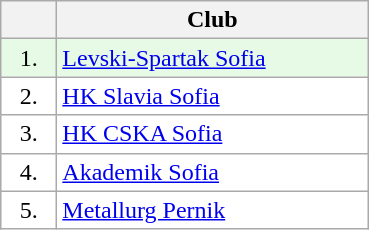<table class="wikitable">
<tr>
<th width="30"></th>
<th width="200">Club</th>
</tr>
<tr bgcolor="#e6fae6" align="center">
<td>1.</td>
<td align="left"><a href='#'>Levski-Spartak Sofia</a></td>
</tr>
<tr bgcolor="#FFFFFF" align="center">
<td>2.</td>
<td align="left"><a href='#'>HK Slavia Sofia</a></td>
</tr>
<tr bgcolor="#FFFFFF" align="center">
<td>3.</td>
<td align="left"><a href='#'>HK CSKA Sofia</a></td>
</tr>
<tr bgcolor="#FFFFFF" align="center">
<td>4.</td>
<td align="left"><a href='#'>Akademik Sofia</a></td>
</tr>
<tr bgcolor="#FFFFFF" align="center">
<td>5.</td>
<td align="left"><a href='#'>Metallurg Pernik</a></td>
</tr>
</table>
